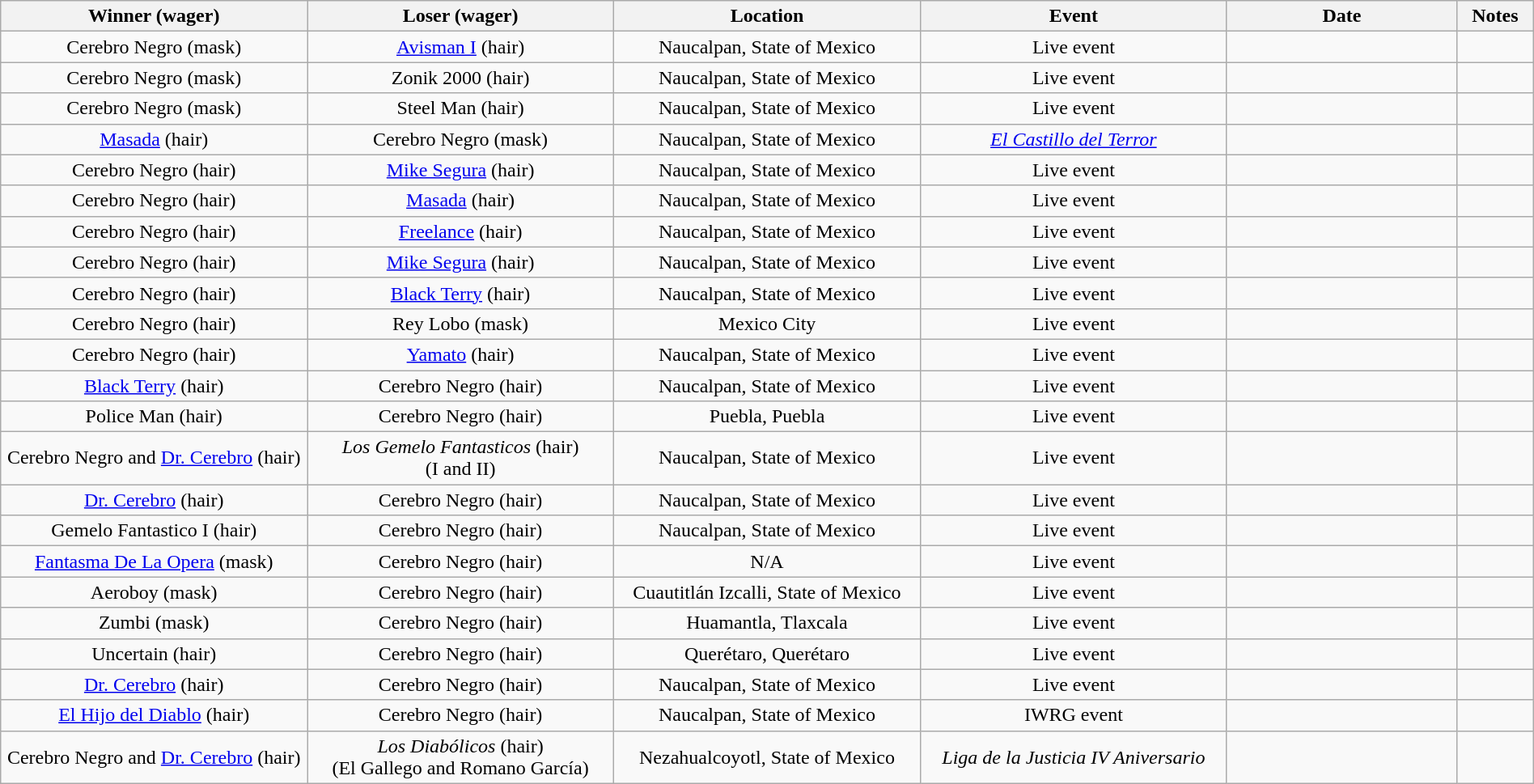<table class="wikitable sortable" width=100%  style="text-align: center">
<tr>
<th width=20% scope="col">Winner (wager)</th>
<th width=20% scope="col">Loser (wager)</th>
<th width=20% scope="col">Location</th>
<th width=20% scope="col">Event</th>
<th width=15% scope="col">Date</th>
<th class="unsortable" width=5% scope="col">Notes</th>
</tr>
<tr>
<td>Cerebro Negro (mask)</td>
<td><a href='#'>Avisman I</a> (hair)</td>
<td>Naucalpan, State of Mexico</td>
<td>Live event</td>
<td></td>
<td></td>
</tr>
<tr>
<td>Cerebro Negro (mask)</td>
<td>Zonik 2000 (hair)</td>
<td>Naucalpan, State of Mexico</td>
<td>Live event</td>
<td></td>
<td></td>
</tr>
<tr>
<td>Cerebro Negro (mask)</td>
<td>Steel Man (hair)</td>
<td>Naucalpan, State of Mexico</td>
<td>Live event</td>
<td></td>
<td></td>
</tr>
<tr>
<td><a href='#'>Masada</a> (hair)</td>
<td>Cerebro Negro (mask)</td>
<td>Naucalpan, State of Mexico</td>
<td><em><a href='#'>El Castillo del Terror</a></em></td>
<td></td>
<td></td>
</tr>
<tr>
<td>Cerebro Negro (hair)</td>
<td><a href='#'>Mike Segura</a> (hair)</td>
<td>Naucalpan, State of Mexico</td>
<td>Live event</td>
<td></td>
<td></td>
</tr>
<tr>
<td>Cerebro Negro (hair)</td>
<td><a href='#'>Masada</a> (hair)</td>
<td>Naucalpan, State of Mexico</td>
<td>Live event</td>
<td></td>
<td></td>
</tr>
<tr>
<td>Cerebro Negro (hair)</td>
<td><a href='#'>Freelance</a> (hair)</td>
<td>Naucalpan, State of Mexico</td>
<td>Live event</td>
<td></td>
<td></td>
</tr>
<tr>
<td>Cerebro Negro (hair)</td>
<td><a href='#'>Mike Segura</a> (hair)</td>
<td>Naucalpan, State of Mexico</td>
<td>Live event</td>
<td></td>
<td></td>
</tr>
<tr>
<td>Cerebro Negro (hair)</td>
<td><a href='#'>Black Terry</a> (hair)</td>
<td>Naucalpan, State of Mexico</td>
<td>Live event</td>
<td></td>
<td> </td>
</tr>
<tr>
<td>Cerebro Negro (hair)</td>
<td>Rey Lobo (mask)</td>
<td>Mexico City</td>
<td>Live event</td>
<td></td>
<td> </td>
</tr>
<tr>
<td>Cerebro Negro (hair)</td>
<td><a href='#'>Yamato</a> (hair)</td>
<td>Naucalpan, State of Mexico</td>
<td>Live event</td>
<td></td>
<td></td>
</tr>
<tr>
<td><a href='#'>Black Terry</a> (hair)</td>
<td>Cerebro Negro (hair)</td>
<td>Naucalpan, State of Mexico</td>
<td>Live event</td>
<td></td>
<td> </td>
</tr>
<tr>
<td>Police Man (hair)</td>
<td>Cerebro Negro (hair)</td>
<td>Puebla, Puebla</td>
<td>Live event</td>
<td></td>
<td> </td>
</tr>
<tr>
<td>Cerebro Negro and <a href='#'>Dr. Cerebro</a> (hair)</td>
<td><em>Los Gemelo Fantasticos</em> (hair)<br>(I and II)</td>
<td>Naucalpan, State of Mexico</td>
<td>Live event</td>
<td></td>
<td> </td>
</tr>
<tr>
<td><a href='#'>Dr. Cerebro</a> (hair)</td>
<td>Cerebro Negro (hair)</td>
<td>Naucalpan, State of Mexico</td>
<td>Live event</td>
<td></td>
<td></td>
</tr>
<tr>
<td>Gemelo Fantastico I (hair)</td>
<td>Cerebro Negro (hair)</td>
<td>Naucalpan, State of Mexico</td>
<td>Live event</td>
<td></td>
<td></td>
</tr>
<tr>
<td><a href='#'>Fantasma De La Opera</a> (mask)</td>
<td>Cerebro Negro (hair)</td>
<td>N/A</td>
<td>Live event</td>
<td></td>
<td> </td>
</tr>
<tr>
<td>Aeroboy (mask)</td>
<td>Cerebro Negro (hair)</td>
<td>Cuautitlán Izcalli, State of Mexico</td>
<td>Live event</td>
<td></td>
<td> </td>
</tr>
<tr>
<td>Zumbi (mask)</td>
<td>Cerebro Negro (hair)</td>
<td>Huamantla, Tlaxcala</td>
<td>Live event</td>
<td></td>
<td></td>
</tr>
<tr>
<td>Uncertain (hair)</td>
<td>Cerebro Negro (hair)</td>
<td>Querétaro, Querétaro</td>
<td>Live event</td>
<td></td>
<td></td>
</tr>
<tr>
<td><a href='#'>Dr. Cerebro</a> (hair)</td>
<td>Cerebro Negro (hair)</td>
<td>Naucalpan, State of Mexico</td>
<td>Live event</td>
<td></td>
<td></td>
</tr>
<tr>
<td><a href='#'>El Hijo del Diablo</a> (hair)</td>
<td>Cerebro Negro (hair)</td>
<td>Naucalpan, State of Mexico</td>
<td>IWRG event</td>
<td></td>
<td></td>
</tr>
<tr>
<td>Cerebro Negro and <a href='#'>Dr. Cerebro</a> (hair)</td>
<td><em>Los Diabólicos</em> (hair)<br>(El Gallego and Romano García)</td>
<td>Nezahualcoyotl, State of Mexico</td>
<td><em>Liga de la Justicia IV Aniversario</em></td>
<td></td>
<td></td>
</tr>
</table>
